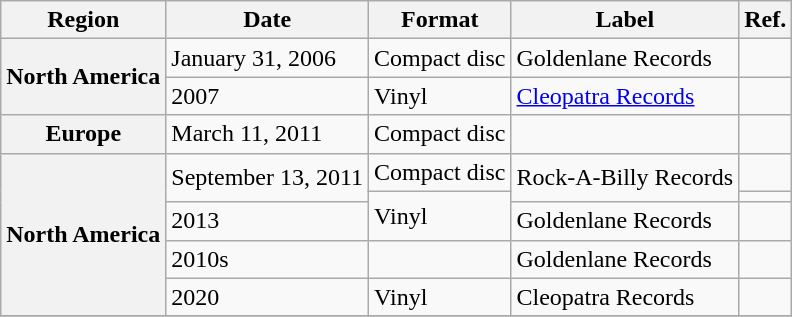<table class="wikitable plainrowheaders">
<tr>
<th scope="col">Region</th>
<th scope="col">Date</th>
<th scope="col">Format</th>
<th scope="col">Label</th>
<th scope="col">Ref.</th>
</tr>
<tr>
<th scope="row" rowspan="2">North America</th>
<td>January 31, 2006</td>
<td>Compact disc</td>
<td>Goldenlane Records</td>
<td></td>
</tr>
<tr>
<td>2007</td>
<td>Vinyl</td>
<td><a href='#'>Cleopatra Records</a></td>
<td></td>
</tr>
<tr>
<th scope="row">Europe</th>
<td>March 11, 2011</td>
<td>Compact disc</td>
<td></td>
<td></td>
</tr>
<tr>
<th scope="row" rowspan="5">North America</th>
<td rowspan="2">September 13, 2011</td>
<td>Compact disc</td>
<td rowspan="2">Rock-A-Billy Records</td>
<td></td>
</tr>
<tr>
<td rowspan="2">Vinyl</td>
<td></td>
</tr>
<tr>
<td>2013</td>
<td>Goldenlane Records</td>
<td></td>
</tr>
<tr>
<td>2010s</td>
<td></td>
<td>Goldenlane Records</td>
<td></td>
</tr>
<tr>
<td>2020</td>
<td>Vinyl</td>
<td>Cleopatra Records</td>
<td></td>
</tr>
<tr>
</tr>
</table>
